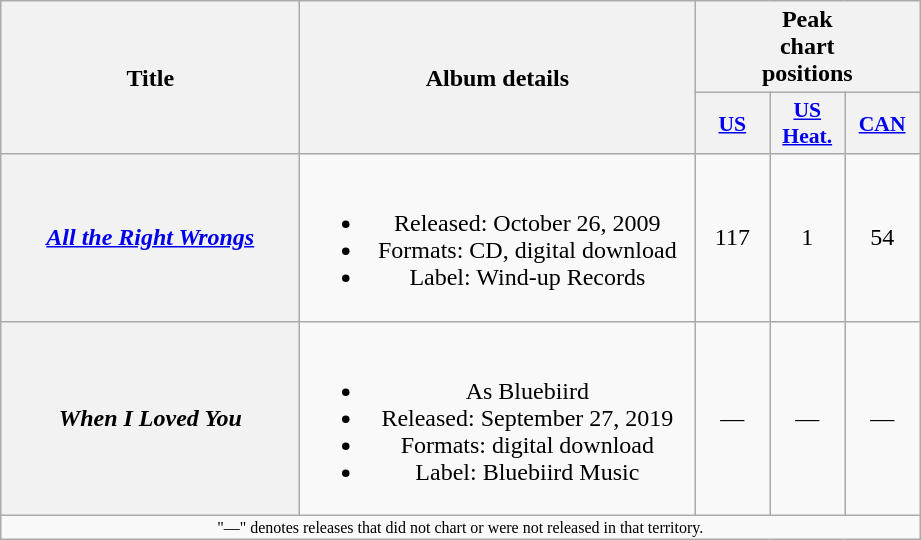<table class="wikitable plainrowheaders" style="text-align:center;">
<tr>
<th scope="col" rowspan="2" style="width:12em;">Title</th>
<th scope="col" rowspan="2" style="width:16em;">Album details</th>
<th scope="col" colspan="4">Peak<br>chart<br>positions</th>
</tr>
<tr>
<th scope="col" style="width:3em;font-size:90%;"><a href='#'>US</a><br></th>
<th scope="col" style="width:3em;font-size:90%;"><a href='#'>US<br>Heat.</a><br></th>
<th scope="col" style="width:3em;font-size:90%;"><a href='#'>CAN</a><br></th>
</tr>
<tr>
<th scope="row"><em><a href='#'>All the Right Wrongs</a></em></th>
<td><br><ul><li>Released: October 26, 2009</li><li>Formats: CD, digital download</li><li>Label: Wind-up Records</li></ul></td>
<td>117</td>
<td>1</td>
<td>54</td>
</tr>
<tr>
<th scope="row"><em>When I Loved You</em></th>
<td><br><ul><li>As Bluebiird</li><li>Released: September 27, 2019</li><li>Formats: digital download</li><li>Label: Bluebiird Music</li></ul></td>
<td>—</td>
<td>—</td>
<td>—</td>
</tr>
<tr>
<td align="center" colspan="14" style="font-size:8pt">"—" denotes releases that did not chart or were not released in that territory.</td>
</tr>
</table>
